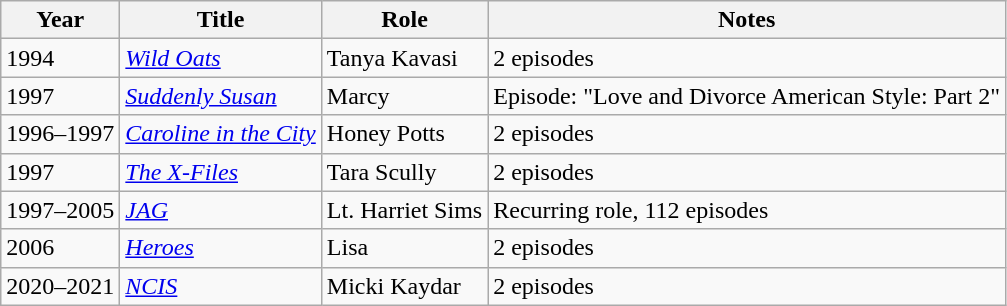<table class="wikitable sortable">
<tr>
<th>Year</th>
<th>Title</th>
<th>Role</th>
<th class="unsortable">Notes</th>
</tr>
<tr>
<td>1994</td>
<td><em><a href='#'>Wild Oats</a></em></td>
<td>Tanya Kavasi</td>
<td>2 episodes</td>
</tr>
<tr>
<td>1997</td>
<td><em><a href='#'>Suddenly Susan</a></em></td>
<td>Marcy</td>
<td>Episode: "Love and Divorce American Style: Part 2"</td>
</tr>
<tr>
<td>1996–1997</td>
<td><em><a href='#'>Caroline in the City</a></em></td>
<td>Honey Potts</td>
<td>2 episodes</td>
</tr>
<tr>
<td>1997</td>
<td><em><a href='#'>The X-Files</a></em></td>
<td>Tara Scully</td>
<td>2 episodes</td>
</tr>
<tr>
<td>1997–2005</td>
<td><em><a href='#'>JAG</a></em></td>
<td>Lt. Harriet Sims</td>
<td>Recurring role, 112 episodes</td>
</tr>
<tr>
<td>2006</td>
<td><em><a href='#'>Heroes</a></em></td>
<td>Lisa</td>
<td>2 episodes</td>
</tr>
<tr>
<td>2020–2021</td>
<td><em><a href='#'>NCIS</a></em></td>
<td>Micki Kaydar</td>
<td>2 episodes</td>
</tr>
</table>
